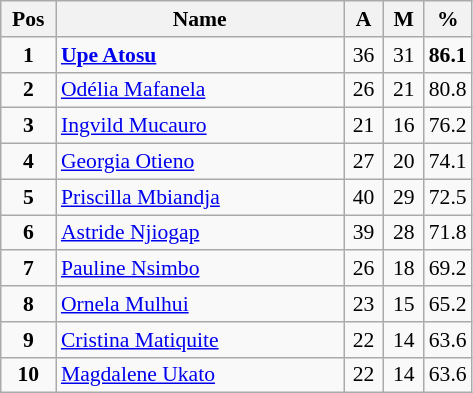<table class="wikitable" style="text-align:center; font-size:90%;">
<tr>
<th width=30px>Pos</th>
<th width=185px>Name</th>
<th width=20px>A</th>
<th width=20px>M</th>
<th width=25px>%</th>
</tr>
<tr>
<td><strong>1</strong></td>
<td align=left> <strong><a href='#'>Upe Atosu</a></strong></td>
<td align=center>36</td>
<td align=center>31</td>
<td align=center><strong>86.1</strong></td>
</tr>
<tr>
<td><strong>2</strong></td>
<td align=left> <a href='#'>Odélia Mafanela</a></td>
<td align=center>26</td>
<td align=center>21</td>
<td align=center>80.8</td>
</tr>
<tr>
<td><strong>3</strong></td>
<td align=left> <a href='#'>Ingvild Mucauro</a></td>
<td align=center>21</td>
<td align=center>16</td>
<td align=center>76.2</td>
</tr>
<tr>
<td><strong>4</strong></td>
<td align=left> <a href='#'>Georgia Otieno</a></td>
<td align=center>27</td>
<td align=center>20</td>
<td align=center>74.1</td>
</tr>
<tr>
<td><strong>5</strong></td>
<td align=left> <a href='#'>Priscilla Mbiandja</a></td>
<td align=center>40</td>
<td align=center>29</td>
<td align=center>72.5</td>
</tr>
<tr>
<td><strong>6</strong></td>
<td align=left> <a href='#'>Astride Njiogap</a></td>
<td align=center>39</td>
<td align=center>28</td>
<td align=center>71.8</td>
</tr>
<tr>
<td><strong>7</strong></td>
<td align=left> <a href='#'>Pauline Nsimbo</a></td>
<td align=center>26</td>
<td align=center>18</td>
<td align=center>69.2</td>
</tr>
<tr>
<td><strong>8</strong></td>
<td align=left> <a href='#'>Ornela Mulhui</a></td>
<td align=center>23</td>
<td align=center>15</td>
<td align=center>65.2</td>
</tr>
<tr>
<td><strong>9</strong></td>
<td align=left> <a href='#'>Cristina Matiquite</a></td>
<td align=center>22</td>
<td align=center>14</td>
<td align=center>63.6</td>
</tr>
<tr>
<td><strong>10</strong></td>
<td align=left> <a href='#'>Magdalene Ukato</a></td>
<td align=center>22</td>
<td align=center>14</td>
<td align=center>63.6</td>
</tr>
</table>
